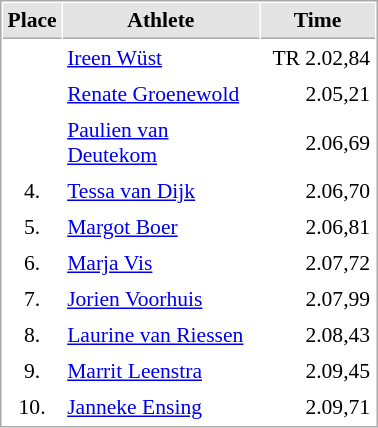<table cellspacing="1" cellpadding="3" style="border:1px solid #AAAAAA;font-size:90%">
<tr bgcolor="#E4E4E4">
<th style="border-bottom:1px solid #AAAAAA" width=15>Place</th>
<th style="border-bottom:1px solid #AAAAAA" width=125>Athlete</th>
<th style="border-bottom:1px solid #AAAAAA" width=70>Time</th>
</tr>
<tr>
<td align="center"></td>
<td><a href='#'>Ireen Wüst</a></td>
<td align="right">TR 2.02,84</td>
</tr>
<tr>
<td align="center"></td>
<td><a href='#'>Renate Groenewold</a></td>
<td align="right">2.05,21</td>
</tr>
<tr>
<td align="center"></td>
<td><a href='#'>Paulien van Deutekom</a></td>
<td align="right">2.06,69</td>
</tr>
<tr>
<td align="center">4.</td>
<td><a href='#'>Tessa van Dijk</a></td>
<td align="right">2.06,70</td>
</tr>
<tr>
<td align="center">5.</td>
<td><a href='#'>Margot Boer</a></td>
<td align="right">2.06,81</td>
</tr>
<tr>
<td align="center">6.</td>
<td><a href='#'>Marja Vis</a></td>
<td align="right">2.07,72</td>
</tr>
<tr>
<td align="center">7.</td>
<td><a href='#'>Jorien Voorhuis</a></td>
<td align="right">2.07,99</td>
</tr>
<tr>
<td align="center">8.</td>
<td><a href='#'>Laurine van Riessen</a></td>
<td align="right">2.08,43</td>
</tr>
<tr>
<td align="center">9.</td>
<td><a href='#'>Marrit Leenstra</a></td>
<td align="right">2.09,45</td>
</tr>
<tr>
<td align="center">10.</td>
<td><a href='#'>Janneke Ensing</a></td>
<td align="right">2.09,71</td>
</tr>
</table>
